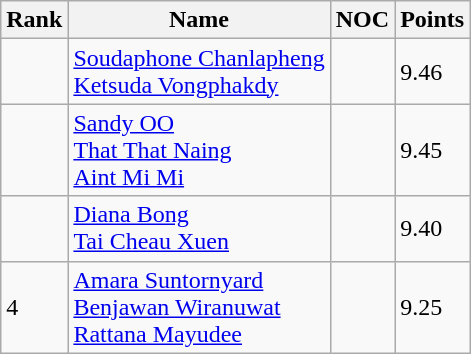<table class="wikitable sortable">
<tr>
<th>Rank</th>
<th>Name</th>
<th>NOC</th>
<th>Points</th>
</tr>
<tr>
<td></td>
<td><a href='#'>Soudaphone Chanlapheng</a> <br> <a href='#'>Ketsuda Vongphakdy</a></td>
<td></td>
<td>9.46</td>
</tr>
<tr>
<td></td>
<td><a href='#'>Sandy OO</a> <br> <a href='#'>That That Naing</a> <br> <a href='#'>Aint Mi Mi</a></td>
<td></td>
<td>9.45</td>
</tr>
<tr>
<td></td>
<td><a href='#'>Diana Bong</a> <br> <a href='#'>Tai Cheau Xuen</a></td>
<td></td>
<td>9.40</td>
</tr>
<tr>
<td>4</td>
<td><a href='#'>Amara Suntornyard</a> <br> <a href='#'>Benjawan Wiranuwat</a> <br> <a href='#'>Rattana Mayudee</a></td>
<td></td>
<td>9.25</td>
</tr>
</table>
